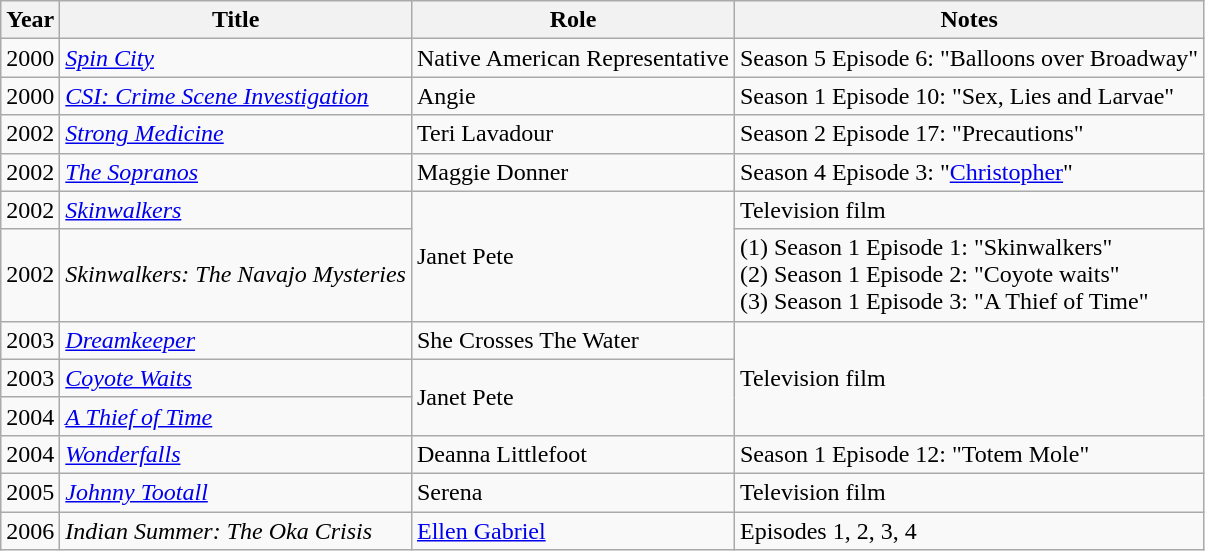<table class="wikitable sortable">
<tr>
<th>Year</th>
<th>Title</th>
<th>Role</th>
<th class="unsortable">Notes</th>
</tr>
<tr>
<td>2000</td>
<td><em><a href='#'>Spin City</a></em></td>
<td>Native American Representative</td>
<td>Season 5 Episode 6: "Balloons over Broadway"</td>
</tr>
<tr>
<td>2000</td>
<td><em><a href='#'>CSI: Crime Scene Investigation</a></em></td>
<td>Angie</td>
<td>Season 1 Episode 10: "Sex, Lies and Larvae"</td>
</tr>
<tr>
<td>2002</td>
<td><em><a href='#'>Strong Medicine</a></em></td>
<td>Teri Lavadour</td>
<td>Season 2 Episode 17: "Precautions"</td>
</tr>
<tr>
<td>2002</td>
<td data-sort-value="Sopranos, The"><em><a href='#'>The Sopranos</a></em></td>
<td>Maggie Donner</td>
<td>Season 4 Episode 3: "<a href='#'>Christopher</a>"</td>
</tr>
<tr>
<td>2002</td>
<td><a href='#'><em>Skinwalkers</em></a></td>
<td rowspan="2">Janet Pete</td>
<td>Television film</td>
</tr>
<tr>
<td>2002</td>
<td><em>Skinwalkers: The Navajo Mysteries</em></td>
<td>(1) Season 1 Episode 1: "Skinwalkers"<br>(2) Season 1 Episode 2: "Coyote waits"<br>(3) Season 1 Episode 3: "A Thief of Time"</td>
</tr>
<tr>
<td>2003</td>
<td><em><a href='#'>Dreamkeeper</a></em></td>
<td>She Crosses The Water</td>
<td rowspan="3">Television film</td>
</tr>
<tr>
<td>2003</td>
<td><em><a href='#'>Coyote Waits</a></em></td>
<td rowspan="2">Janet Pete</td>
</tr>
<tr>
<td>2004</td>
<td data-sort-value="Thief of Time, A"><em><a href='#'>A Thief of Time</a></em></td>
</tr>
<tr>
<td>2004</td>
<td><em><a href='#'>Wonderfalls</a></em></td>
<td>Deanna Littlefoot</td>
<td>Season 1 Episode 12: "Totem Mole"</td>
</tr>
<tr>
<td>2005</td>
<td><em><a href='#'>Johnny Tootall</a></em></td>
<td>Serena</td>
<td>Television film</td>
</tr>
<tr>
<td>2006</td>
<td><em>Indian Summer: The Oka Crisis</em></td>
<td><a href='#'>Ellen Gabriel</a></td>
<td>Episodes 1, 2, 3, 4</td>
</tr>
</table>
